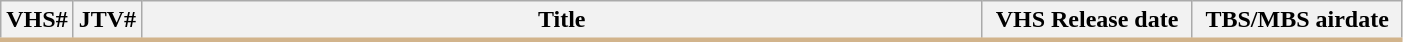<table class="wikitable" width = "74%">
<tr style="border-bottom:3px solid #D2B48C">
<th width="3%">VHS#</th>
<th width="3%">JTV#</th>
<th>Title</th>
<th width="15%">VHS Release date</th>
<th width="15%">TBS/MBS airdate<br>





</th>
</tr>
</table>
